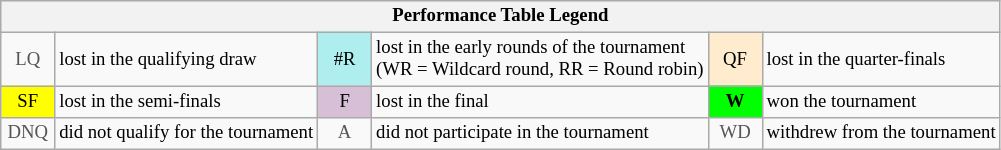<table class="wikitable" style="font-size:78%;">
<tr bgcolor="#efefef">
<th colspan="6">Performance Table Legend</th>
</tr>
<tr>
<td align="center" style="color:#555555;" width="30">LQ</td>
<td>lost in the qualifying draw</td>
<td align="center" style="background:#afeeee;">#R</td>
<td>lost in the early rounds of the tournament<br>(WR = Wildcard round, RR = Round robin)</td>
<td align="center" style="background:#ffebcd;">QF</td>
<td>lost in the quarter-finals</td>
</tr>
<tr>
<td align="center" style="background:yellow;">SF</td>
<td>lost in the semi-finals</td>
<td align="center" style="background:#D8BFD8;">F</td>
<td>lost in the final</td>
<td align="center" style="background:#00ff00;"><strong>W</strong></td>
<td>won the tournament</td>
</tr>
<tr>
<td align="center" style="color:#555555;" width="30">DNQ</td>
<td>did not qualify for the tournament</td>
<td align="center" style="color:#555555;" width="30">A</td>
<td>did not participate in the tournament</td>
<td align="center" style="color:#555555;" width="30">WD</td>
<td>withdrew from the tournament</td>
</tr>
</table>
